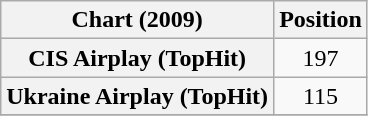<table class="wikitable sortable plainrowheaders" style="text-align:center;">
<tr>
<th scope="col">Chart (2009)</th>
<th scope="col">Position</th>
</tr>
<tr>
<th scope="row">CIS Airplay (TopHit)</th>
<td>197</td>
</tr>
<tr>
<th scope="row">Ukraine Airplay (TopHit)</th>
<td>115</td>
</tr>
<tr>
</tr>
</table>
